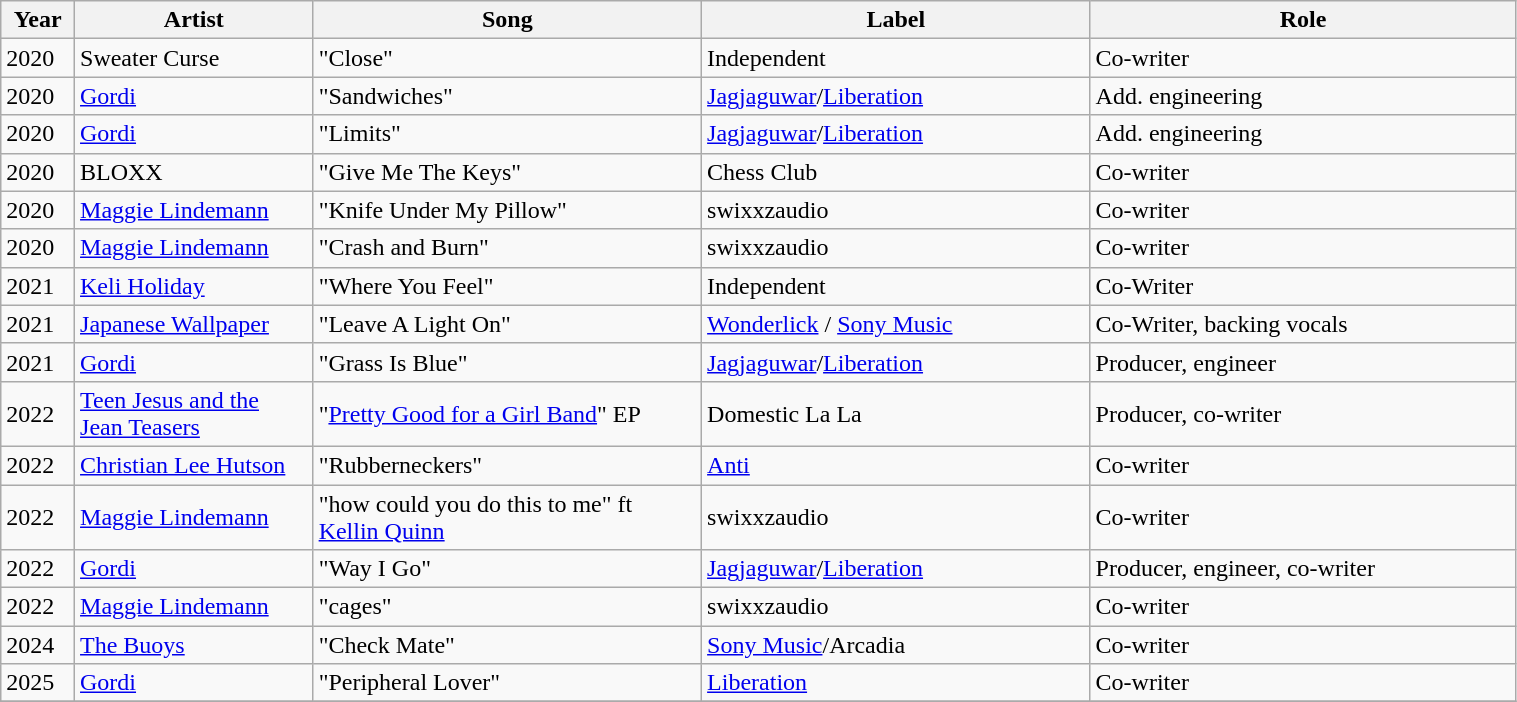<table class="wikitable" style="width: 80%;">
<tr>
<th width="20">Year</th>
<th width="120">Artist</th>
<th width="200">Song</th>
<th width="200">Label</th>
<th width="220">Role</th>
</tr>
<tr>
<td rowspan="1">2020</td>
<td>Sweater Curse</td>
<td>"Close"</td>
<td>Independent</td>
<td>Co-writer</td>
</tr>
<tr>
<td rowspan="1">2020</td>
<td><a href='#'>Gordi</a></td>
<td>"Sandwiches"</td>
<td><a href='#'>Jagjaguwar</a>/<a href='#'>Liberation</a></td>
<td>Add. engineering</td>
</tr>
<tr>
<td rowspan="1">2020</td>
<td><a href='#'>Gordi</a></td>
<td>"Limits"</td>
<td><a href='#'>Jagjaguwar</a>/<a href='#'>Liberation</a></td>
<td>Add. engineering</td>
</tr>
<tr>
<td rowspan="1">2020</td>
<td>BLOXX</td>
<td>"Give Me The Keys"</td>
<td>Chess Club</td>
<td>Co-writer</td>
</tr>
<tr>
<td rowspan="1">2020</td>
<td><a href='#'>Maggie Lindemann</a></td>
<td>"Knife Under My Pillow"</td>
<td>swixxzaudio</td>
<td>Co-writer</td>
</tr>
<tr>
<td rowspan="1">2020</td>
<td><a href='#'>Maggie Lindemann</a></td>
<td>"Crash and Burn"</td>
<td>swixxzaudio</td>
<td>Co-writer</td>
</tr>
<tr>
<td rowspan="1">2021</td>
<td><a href='#'>Keli Holiday</a></td>
<td>"Where You Feel"</td>
<td>Independent</td>
<td>Co-Writer</td>
</tr>
<tr>
<td rowspan="1">2021</td>
<td><a href='#'>Japanese Wallpaper</a></td>
<td>"Leave A Light On"</td>
<td><a href='#'>Wonderlick</a> / <a href='#'>Sony Music</a></td>
<td>Co-Writer, backing vocals</td>
</tr>
<tr>
<td>2021</td>
<td><a href='#'>Gordi</a></td>
<td>"Grass Is Blue"</td>
<td><a href='#'>Jagjaguwar</a>/<a href='#'>Liberation</a></td>
<td>Producer, engineer</td>
</tr>
<tr>
<td>2022</td>
<td><a href='#'>Teen Jesus and the Jean Teasers</a></td>
<td>"<a href='#'>Pretty Good for a Girl Band</a>" EP</td>
<td>Domestic La La</td>
<td>Producer, co-writer</td>
</tr>
<tr>
<td>2022</td>
<td><a href='#'>Christian Lee Hutson</a></td>
<td>"Rubberneckers"</td>
<td><a href='#'>Anti</a></td>
<td>Co-writer</td>
</tr>
<tr>
<td>2022</td>
<td><a href='#'>Maggie Lindemann</a></td>
<td>"how could you do this to me" ft <a href='#'>Kellin Quinn</a></td>
<td>swixxzaudio</td>
<td>Co-writer</td>
</tr>
<tr>
<td>2022</td>
<td><a href='#'>Gordi</a></td>
<td>"Way I Go"</td>
<td><a href='#'>Jagjaguwar</a>/<a href='#'>Liberation</a></td>
<td>Producer, engineer, co-writer</td>
</tr>
<tr>
<td>2022</td>
<td><a href='#'>Maggie Lindemann</a></td>
<td>"cages"</td>
<td>swixxzaudio</td>
<td>Co-writer</td>
</tr>
<tr>
<td>2024</td>
<td><a href='#'>The Buoys</a></td>
<td>"Check Mate"</td>
<td><a href='#'>Sony Music</a>/Arcadia</td>
<td>Co-writer</td>
</tr>
<tr>
<td>2025</td>
<td><a href='#'>Gordi</a></td>
<td>"Peripheral Lover"</td>
<td><a href='#'>Liberation</a></td>
<td>Co-writer</td>
</tr>
<tr>
</tr>
</table>
